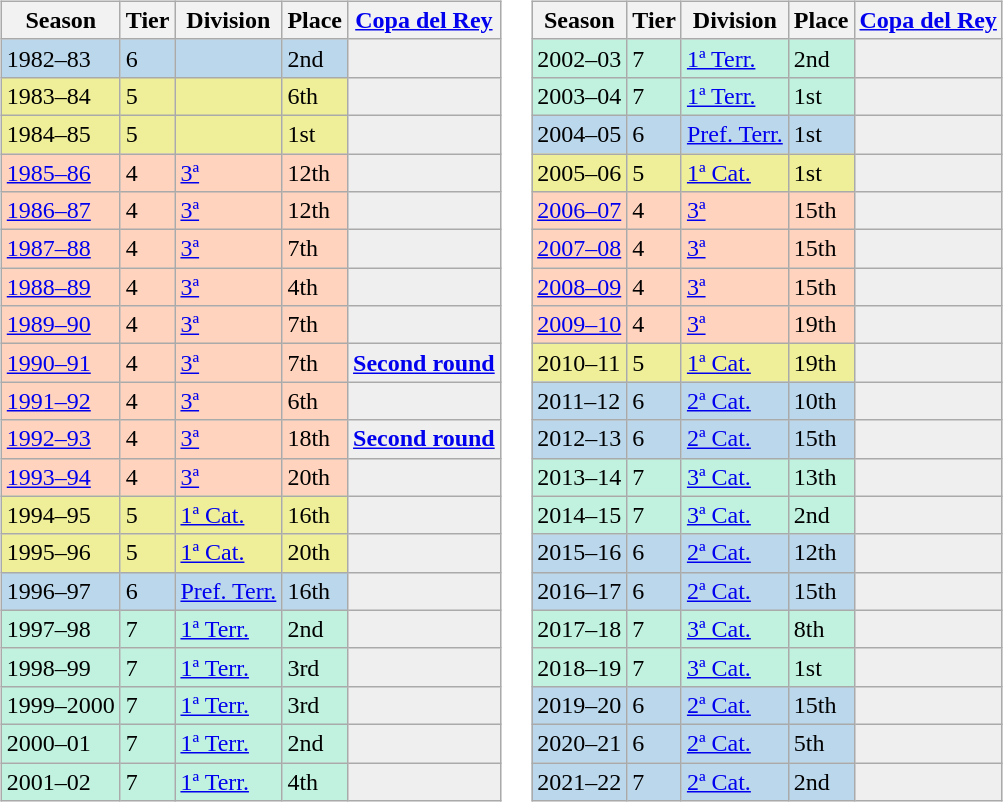<table>
<tr>
<td valign="top" width=0%><br><table class="wikitable">
<tr style="background:#f0f6fa;">
<th>Season</th>
<th>Tier</th>
<th>Division</th>
<th>Place</th>
<th><a href='#'>Copa del Rey</a></th>
</tr>
<tr>
<td style="background:#BBD7EC;">1982–83</td>
<td style="background:#BBD7EC;">6</td>
<td style="background:#BBD7EC;"></td>
<td style="background:#BBD7EC;">2nd</td>
<th style="background:#efefef;"></th>
</tr>
<tr>
<td style="background:#EFEF99;">1983–84</td>
<td style="background:#EFEF99;">5</td>
<td style="background:#EFEF99;"></td>
<td style="background:#EFEF99;">6th</td>
<th style="background:#efefef;"></th>
</tr>
<tr>
<td style="background:#EFEF99;">1984–85</td>
<td style="background:#EFEF99;">5</td>
<td style="background:#EFEF99;"></td>
<td style="background:#EFEF99;">1st</td>
<th style="background:#efefef;"></th>
</tr>
<tr>
<td style="background:#FFD3BD;"><a href='#'>1985–86</a></td>
<td style="background:#FFD3BD;">4</td>
<td style="background:#FFD3BD;"><a href='#'>3ª</a></td>
<td style="background:#FFD3BD;">12th</td>
<th style="background:#efefef;"></th>
</tr>
<tr>
<td style="background:#FFD3BD;"><a href='#'>1986–87</a></td>
<td style="background:#FFD3BD;">4</td>
<td style="background:#FFD3BD;"><a href='#'>3ª</a></td>
<td style="background:#FFD3BD;">12th</td>
<th style="background:#efefef;"></th>
</tr>
<tr>
<td style="background:#FFD3BD;"><a href='#'>1987–88</a></td>
<td style="background:#FFD3BD;">4</td>
<td style="background:#FFD3BD;"><a href='#'>3ª</a></td>
<td style="background:#FFD3BD;">7th</td>
<th style="background:#efefef;"></th>
</tr>
<tr>
<td style="background:#FFD3BD;"><a href='#'>1988–89</a></td>
<td style="background:#FFD3BD;">4</td>
<td style="background:#FFD3BD;"><a href='#'>3ª</a></td>
<td style="background:#FFD3BD;">4th</td>
<th style="background:#efefef;"></th>
</tr>
<tr>
<td style="background:#FFD3BD;"><a href='#'>1989–90</a></td>
<td style="background:#FFD3BD;">4</td>
<td style="background:#FFD3BD;"><a href='#'>3ª</a></td>
<td style="background:#FFD3BD;">7th</td>
<th style="background:#efefef;"></th>
</tr>
<tr>
<td style="background:#FFD3BD;"><a href='#'>1990–91</a></td>
<td style="background:#FFD3BD;">4</td>
<td style="background:#FFD3BD;"><a href='#'>3ª</a></td>
<td style="background:#FFD3BD;">7th</td>
<th style="background:#efefef;"><a href='#'>Second round</a></th>
</tr>
<tr>
<td style="background:#FFD3BD;"><a href='#'>1991–92</a></td>
<td style="background:#FFD3BD;">4</td>
<td style="background:#FFD3BD;"><a href='#'>3ª</a></td>
<td style="background:#FFD3BD;">6th</td>
<th style="background:#efefef;"></th>
</tr>
<tr>
<td style="background:#FFD3BD;"><a href='#'>1992–93</a></td>
<td style="background:#FFD3BD;">4</td>
<td style="background:#FFD3BD;"><a href='#'>3ª</a></td>
<td style="background:#FFD3BD;">18th</td>
<th style="background:#efefef;"><a href='#'>Second round</a></th>
</tr>
<tr>
<td style="background:#FFD3BD;"><a href='#'>1993–94</a></td>
<td style="background:#FFD3BD;">4</td>
<td style="background:#FFD3BD;"><a href='#'>3ª</a></td>
<td style="background:#FFD3BD;">20th</td>
<td style="background:#efefef;"></td>
</tr>
<tr>
<td style="background:#EFEF99;">1994–95</td>
<td style="background:#EFEF99;">5</td>
<td style="background:#EFEF99;"><a href='#'>1ª Cat.</a></td>
<td style="background:#EFEF99;">16th</td>
<th style="background:#efefef;"></th>
</tr>
<tr>
<td style="background:#EFEF99;">1995–96</td>
<td style="background:#EFEF99;">5</td>
<td style="background:#EFEF99;"><a href='#'>1ª Cat.</a></td>
<td style="background:#EFEF99;">20th</td>
<th style="background:#efefef;"></th>
</tr>
<tr>
<td style="background:#BBD7EC;">1996–97</td>
<td style="background:#BBD7EC;">6</td>
<td style="background:#BBD7EC;"><a href='#'>Pref. Terr.</a></td>
<td style="background:#BBD7EC;">16th</td>
<th style="background:#efefef;"></th>
</tr>
<tr>
<td style="background:#C0F2DF;">1997–98</td>
<td style="background:#C0F2DF;">7</td>
<td style="background:#C0F2DF;"><a href='#'>1ª Terr.</a></td>
<td style="background:#C0F2DF;">2nd</td>
<th style="background:#efefef;"></th>
</tr>
<tr>
<td style="background:#C0F2DF;">1998–99</td>
<td style="background:#C0F2DF;">7</td>
<td style="background:#C0F2DF;"><a href='#'>1ª Terr.</a></td>
<td style="background:#C0F2DF;">3rd</td>
<th style="background:#efefef;"></th>
</tr>
<tr>
<td style="background:#C0F2DF;">1999–2000</td>
<td style="background:#C0F2DF;">7</td>
<td style="background:#C0F2DF;"><a href='#'>1ª Terr.</a></td>
<td style="background:#C0F2DF;">3rd</td>
<th style="background:#efefef;"></th>
</tr>
<tr>
<td style="background:#C0F2DF;">2000–01</td>
<td style="background:#C0F2DF;">7</td>
<td style="background:#C0F2DF;"><a href='#'>1ª Terr.</a></td>
<td style="background:#C0F2DF;">2nd</td>
<th style="background:#efefef;"></th>
</tr>
<tr>
<td style="background:#C0F2DF;">2001–02</td>
<td style="background:#C0F2DF;">7</td>
<td style="background:#C0F2DF;"><a href='#'>1ª Terr.</a></td>
<td style="background:#C0F2DF;">4th</td>
<th style="background:#efefef;"></th>
</tr>
</table>
</td>
<td valign="top" width=0%><br><table class="wikitable">
<tr style="background:#f0f6fa;">
<th>Season</th>
<th>Tier</th>
<th>Division</th>
<th>Place</th>
<th><a href='#'>Copa del Rey</a></th>
</tr>
<tr>
<td style="background:#C0F2DF;">2002–03</td>
<td style="background:#C0F2DF;">7</td>
<td style="background:#C0F2DF;"><a href='#'>1ª Terr.</a></td>
<td style="background:#C0F2DF;">2nd</td>
<th style="background:#efefef;"></th>
</tr>
<tr>
<td style="background:#C0F2DF;">2003–04</td>
<td style="background:#C0F2DF;">7</td>
<td style="background:#C0F2DF;"><a href='#'>1ª Terr.</a></td>
<td style="background:#C0F2DF;">1st</td>
<th style="background:#efefef;"></th>
</tr>
<tr>
<td style="background:#BBD7EC;">2004–05</td>
<td style="background:#BBD7EC;">6</td>
<td style="background:#BBD7EC;"><a href='#'>Pref. Terr.</a></td>
<td style="background:#BBD7EC;">1st</td>
<th style="background:#efefef;"></th>
</tr>
<tr>
<td style="background:#EFEF99;">2005–06</td>
<td style="background:#EFEF99;">5</td>
<td style="background:#EFEF99;"><a href='#'>1ª Cat.</a></td>
<td style="background:#EFEF99;">1st</td>
<th style="background:#efefef;"></th>
</tr>
<tr>
<td style="background:#FFD3BD;"><a href='#'>2006–07</a></td>
<td style="background:#FFD3BD;">4</td>
<td style="background:#FFD3BD;"><a href='#'>3ª</a></td>
<td style="background:#FFD3BD;">15th</td>
<td style="background:#efefef;"></td>
</tr>
<tr>
<td style="background:#FFD3BD;"><a href='#'>2007–08</a></td>
<td style="background:#FFD3BD;">4</td>
<td style="background:#FFD3BD;"><a href='#'>3ª</a></td>
<td style="background:#FFD3BD;">15th</td>
<td style="background:#efefef;"></td>
</tr>
<tr>
<td style="background:#FFD3BD;"><a href='#'>2008–09</a></td>
<td style="background:#FFD3BD;">4</td>
<td style="background:#FFD3BD;"><a href='#'>3ª</a></td>
<td style="background:#FFD3BD;">15th</td>
<td style="background:#efefef;"></td>
</tr>
<tr>
<td style="background:#FFD3BD;"><a href='#'>2009–10</a></td>
<td style="background:#FFD3BD;">4</td>
<td style="background:#FFD3BD;"><a href='#'>3ª</a></td>
<td style="background:#FFD3BD;">19th</td>
<td style="background:#efefef;"></td>
</tr>
<tr>
<td style="background:#EFEF99;">2010–11</td>
<td style="background:#EFEF99;">5</td>
<td style="background:#EFEF99;"><a href='#'>1ª Cat.</a></td>
<td style="background:#EFEF99;">19th</td>
<th style="background:#efefef;"></th>
</tr>
<tr>
<td style="background:#BBD7EC;">2011–12</td>
<td style="background:#BBD7EC;">6</td>
<td style="background:#BBD7EC;"><a href='#'>2ª Cat.</a></td>
<td style="background:#BBD7EC;">10th</td>
<th style="background:#efefef;"></th>
</tr>
<tr>
<td style="background:#BBD7EC;">2012–13</td>
<td style="background:#BBD7EC;">6</td>
<td style="background:#BBD7EC;"><a href='#'>2ª Cat.</a></td>
<td style="background:#BBD7EC;">15th</td>
<th style="background:#efefef;"></th>
</tr>
<tr>
<td style="background:#C0F2DF;">2013–14</td>
<td style="background:#C0F2DF;">7</td>
<td style="background:#C0F2DF;"><a href='#'>3ª Cat.</a></td>
<td style="background:#C0F2DF;">13th</td>
<th style="background:#efefef;"></th>
</tr>
<tr>
<td style="background:#C0F2DF;">2014–15</td>
<td style="background:#C0F2DF;">7</td>
<td style="background:#C0F2DF;"><a href='#'>3ª Cat.</a></td>
<td style="background:#C0F2DF;">2nd</td>
<th style="background:#efefef;"></th>
</tr>
<tr>
<td style="background:#BBD7EC;">2015–16</td>
<td style="background:#BBD7EC;">6</td>
<td style="background:#BBD7EC;"><a href='#'>2ª Cat.</a></td>
<td style="background:#BBD7EC;">12th</td>
<th style="background:#efefef;"></th>
</tr>
<tr>
<td style="background:#BBD7EC;">2016–17</td>
<td style="background:#BBD7EC;">6</td>
<td style="background:#BBD7EC;"><a href='#'>2ª Cat.</a></td>
<td style="background:#BBD7EC;">15th</td>
<th style="background:#efefef;"></th>
</tr>
<tr>
<td style="background:#C0F2DF;">2017–18</td>
<td style="background:#C0F2DF;">7</td>
<td style="background:#C0F2DF;"><a href='#'>3ª Cat.</a></td>
<td style="background:#C0F2DF;">8th</td>
<th style="background:#efefef;"></th>
</tr>
<tr>
<td style="background:#C0F2DF;">2018–19</td>
<td style="background:#C0F2DF;">7</td>
<td style="background:#C0F2DF;"><a href='#'>3ª Cat.</a></td>
<td style="background:#C0F2DF;">1st</td>
<th style="background:#efefef;"></th>
</tr>
<tr>
<td style="background:#BBD7EC;">2019–20</td>
<td style="background:#BBD7EC;">6</td>
<td style="background:#BBD7EC;"><a href='#'>2ª Cat.</a></td>
<td style="background:#BBD7EC;">15th</td>
<th style="background:#efefef;"></th>
</tr>
<tr>
<td style="background:#BBD7EC;">2020–21</td>
<td style="background:#BBD7EC;">6</td>
<td style="background:#BBD7EC;"><a href='#'>2ª Cat.</a></td>
<td style="background:#BBD7EC;">5th</td>
<th style="background:#efefef;"></th>
</tr>
<tr>
<td style="background:#BBD7EC;">2021–22</td>
<td style="background:#BBD7EC;">7</td>
<td style="background:#BBD7EC;"><a href='#'>2ª Cat.</a></td>
<td style="background:#BBD7EC;">2nd</td>
<th style="background:#efefef;"></th>
</tr>
</table>
</td>
</tr>
</table>
